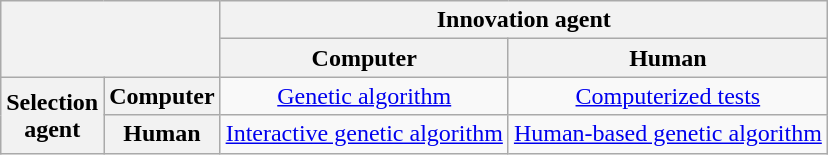<table class="wikitable" style="text-align:center; margin:auto">
<tr>
<th rowspan=2 colspan=2></th>
<th colspan=2>Innovation agent</th>
</tr>
<tr>
<th>Computer</th>
<th>Human</th>
</tr>
<tr>
<th rowspan=2>Selection<br>agent</th>
<th>Computer</th>
<td><a href='#'>Genetic algorithm</a></td>
<td><a href='#'>Computerized tests</a></td>
</tr>
<tr>
<th>Human</th>
<td><a href='#'>Interactive genetic algorithm</a></td>
<td><a href='#'>Human-based genetic algorithm</a></td>
</tr>
</table>
